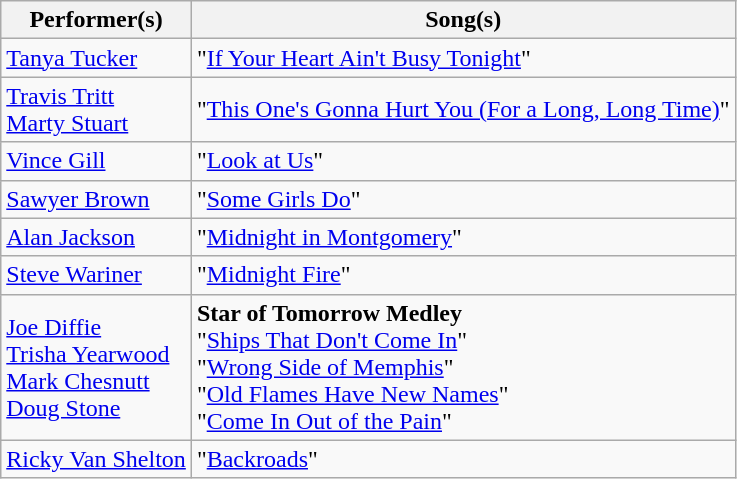<table class="wikitable">
<tr>
<th>Performer(s)</th>
<th>Song(s)</th>
</tr>
<tr>
<td><a href='#'>Tanya Tucker</a></td>
<td>"<a href='#'>If Your Heart Ain't Busy Tonight</a>"</td>
</tr>
<tr>
<td><a href='#'>Travis Tritt</a><br><a href='#'>Marty Stuart</a></td>
<td>"<a href='#'>This One's Gonna Hurt You (For a Long, Long Time)</a>"</td>
</tr>
<tr>
<td><a href='#'>Vince Gill</a></td>
<td>"<a href='#'>Look at Us</a>"</td>
</tr>
<tr>
<td><a href='#'>Sawyer Brown</a></td>
<td>"<a href='#'>Some Girls Do</a>"</td>
</tr>
<tr>
<td><a href='#'>Alan Jackson</a></td>
<td>"<a href='#'>Midnight in Montgomery</a>"</td>
</tr>
<tr>
<td><a href='#'>Steve Wariner</a></td>
<td>"<a href='#'>Midnight Fire</a>"</td>
</tr>
<tr>
<td><a href='#'>Joe Diffie</a><br><a href='#'>Trisha Yearwood</a><br><a href='#'>Mark Chesnutt</a><br><a href='#'>Doug Stone</a></td>
<td><strong>Star of Tomorrow Medley</strong><br>"<a href='#'>Ships That Don't Come In</a>"<br>"<a href='#'>Wrong Side of Memphis</a>"<br>"<a href='#'>Old Flames Have New Names</a>"<br>"<a href='#'>Come In Out of the Pain</a>"</td>
</tr>
<tr>
<td><a href='#'>Ricky Van Shelton</a></td>
<td>"<a href='#'>Backroads</a>"</td>
</tr>
</table>
